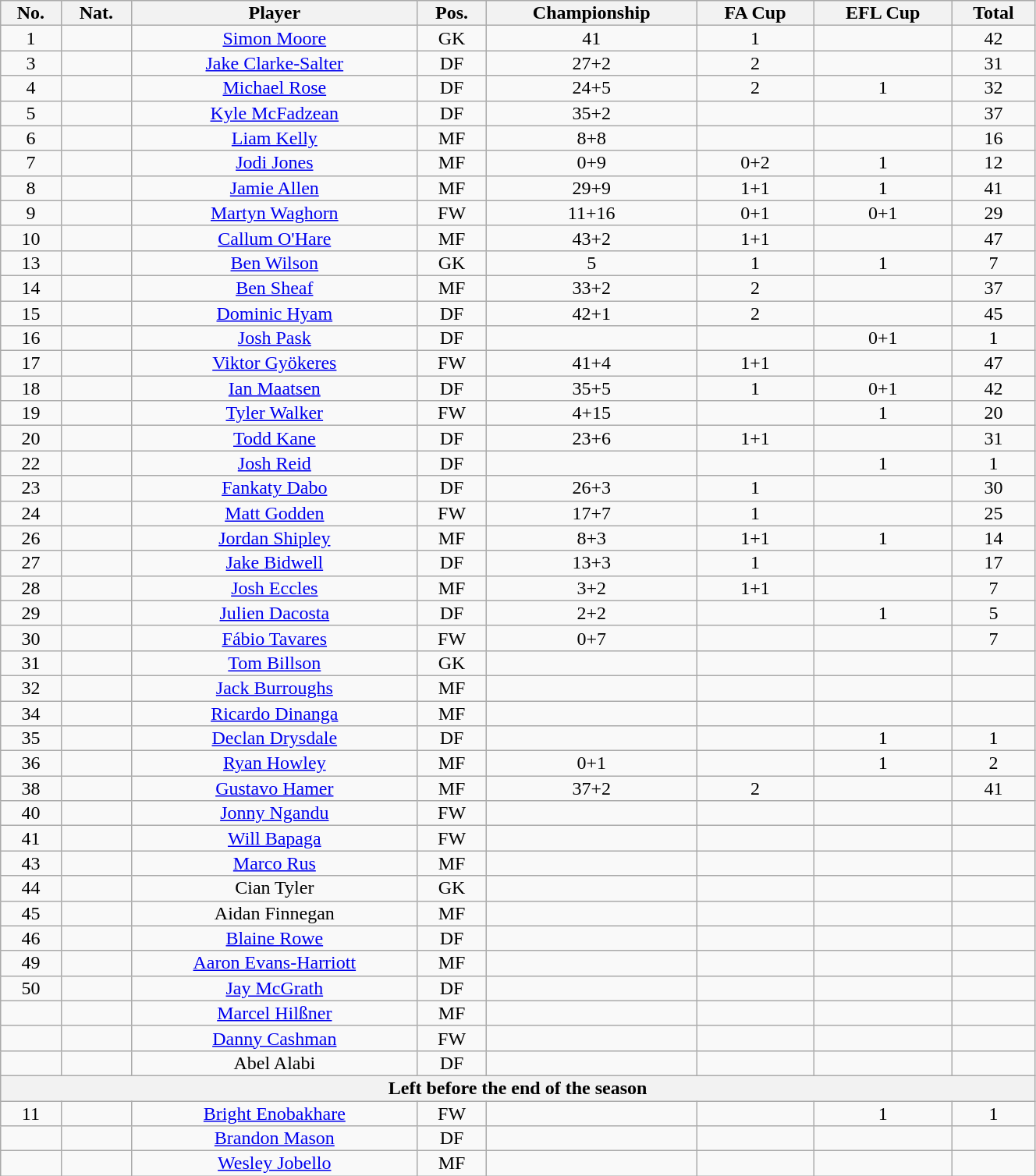<table class="wikitable sortable alternance" style="font-size:100%; text-align:center; line-height:14px; width:70%;">
<tr>
<th>No.</th>
<th>Nat.</th>
<th>Player</th>
<th>Pos.</th>
<th>Championship</th>
<th>FA Cup</th>
<th>EFL Cup</th>
<th>Total</th>
</tr>
<tr>
<td>1</td>
<td></td>
<td><a href='#'>Simon Moore</a></td>
<td>GK</td>
<td>41</td>
<td>1</td>
<td></td>
<td>42</td>
</tr>
<tr>
<td>3</td>
<td></td>
<td><a href='#'>Jake Clarke-Salter</a></td>
<td>DF</td>
<td>27+2</td>
<td>2</td>
<td></td>
<td>31</td>
</tr>
<tr>
<td>4</td>
<td></td>
<td><a href='#'>Michael Rose</a></td>
<td>DF</td>
<td>24+5</td>
<td>2</td>
<td>1</td>
<td>32</td>
</tr>
<tr>
<td>5</td>
<td></td>
<td><a href='#'>Kyle McFadzean</a></td>
<td>DF</td>
<td>35+2</td>
<td></td>
<td></td>
<td>37</td>
</tr>
<tr>
<td>6</td>
<td></td>
<td><a href='#'>Liam Kelly</a></td>
<td>MF</td>
<td>8+8</td>
<td></td>
<td></td>
<td>16</td>
</tr>
<tr>
<td>7</td>
<td></td>
<td><a href='#'>Jodi Jones</a></td>
<td>MF</td>
<td>0+9</td>
<td>0+2</td>
<td>1</td>
<td>12</td>
</tr>
<tr>
<td>8</td>
<td></td>
<td><a href='#'>Jamie Allen</a></td>
<td>MF</td>
<td>29+9</td>
<td>1+1</td>
<td>1</td>
<td>41</td>
</tr>
<tr>
<td>9</td>
<td></td>
<td><a href='#'>Martyn Waghorn</a></td>
<td>FW</td>
<td>11+16</td>
<td>0+1</td>
<td>0+1</td>
<td>29</td>
</tr>
<tr>
<td>10</td>
<td></td>
<td><a href='#'>Callum O'Hare</a></td>
<td>MF</td>
<td>43+2</td>
<td>1+1</td>
<td></td>
<td>47</td>
</tr>
<tr>
<td>13</td>
<td></td>
<td><a href='#'>Ben Wilson</a></td>
<td>GK</td>
<td>5</td>
<td>1</td>
<td>1</td>
<td>7</td>
</tr>
<tr>
<td>14</td>
<td></td>
<td><a href='#'>Ben Sheaf</a></td>
<td>MF</td>
<td>33+2</td>
<td>2</td>
<td></td>
<td>37</td>
</tr>
<tr>
<td>15</td>
<td></td>
<td><a href='#'>Dominic Hyam</a></td>
<td>DF</td>
<td>42+1</td>
<td>2</td>
<td></td>
<td>45</td>
</tr>
<tr>
<td>16</td>
<td></td>
<td><a href='#'>Josh Pask</a></td>
<td>DF</td>
<td></td>
<td></td>
<td>0+1</td>
<td>1</td>
</tr>
<tr>
<td>17</td>
<td></td>
<td><a href='#'>Viktor Gyökeres</a></td>
<td>FW</td>
<td>41+4</td>
<td>1+1</td>
<td></td>
<td>47</td>
</tr>
<tr>
<td>18</td>
<td></td>
<td><a href='#'>Ian Maatsen</a></td>
<td>DF</td>
<td>35+5</td>
<td>1</td>
<td>0+1</td>
<td>42</td>
</tr>
<tr>
<td>19</td>
<td></td>
<td><a href='#'>Tyler Walker</a></td>
<td>FW</td>
<td>4+15</td>
<td></td>
<td>1</td>
<td>20</td>
</tr>
<tr>
<td>20</td>
<td></td>
<td><a href='#'>Todd Kane</a></td>
<td>DF</td>
<td>23+6</td>
<td>1+1</td>
<td></td>
<td>31</td>
</tr>
<tr>
<td>22</td>
<td></td>
<td><a href='#'>Josh Reid</a></td>
<td>DF</td>
<td></td>
<td></td>
<td>1</td>
<td>1</td>
</tr>
<tr>
<td>23</td>
<td></td>
<td><a href='#'>Fankaty Dabo</a></td>
<td>DF</td>
<td>26+3</td>
<td>1</td>
<td></td>
<td>30</td>
</tr>
<tr>
<td>24</td>
<td></td>
<td><a href='#'>Matt Godden</a></td>
<td>FW</td>
<td>17+7</td>
<td>1</td>
<td></td>
<td>25</td>
</tr>
<tr>
<td>26</td>
<td></td>
<td><a href='#'>Jordan Shipley</a></td>
<td>MF</td>
<td>8+3</td>
<td>1+1</td>
<td>1</td>
<td>14</td>
</tr>
<tr>
<td>27</td>
<td></td>
<td><a href='#'>Jake Bidwell</a></td>
<td>DF</td>
<td>13+3</td>
<td>1</td>
<td></td>
<td>17</td>
</tr>
<tr>
<td>28</td>
<td></td>
<td><a href='#'>Josh Eccles</a></td>
<td>MF</td>
<td>3+2</td>
<td>1+1</td>
<td></td>
<td>7</td>
</tr>
<tr>
<td>29</td>
<td></td>
<td><a href='#'>Julien Dacosta</a></td>
<td>DF</td>
<td>2+2</td>
<td></td>
<td>1</td>
<td>5</td>
</tr>
<tr>
<td>30</td>
<td></td>
<td><a href='#'>Fábio Tavares</a></td>
<td>FW</td>
<td>0+7</td>
<td></td>
<td></td>
<td>7</td>
</tr>
<tr>
<td>31</td>
<td></td>
<td><a href='#'>Tom Billson</a></td>
<td>GK</td>
<td></td>
<td></td>
<td></td>
<td></td>
</tr>
<tr>
<td>32</td>
<td></td>
<td><a href='#'>Jack Burroughs</a></td>
<td>MF</td>
<td></td>
<td></td>
<td></td>
<td></td>
</tr>
<tr>
<td>34</td>
<td></td>
<td><a href='#'>Ricardo Dinanga</a></td>
<td>MF</td>
<td></td>
<td></td>
<td></td>
<td></td>
</tr>
<tr>
<td>35</td>
<td></td>
<td><a href='#'>Declan Drysdale</a></td>
<td>DF</td>
<td></td>
<td></td>
<td>1</td>
<td>1</td>
</tr>
<tr>
<td>36</td>
<td></td>
<td><a href='#'>Ryan Howley</a></td>
<td>MF</td>
<td>0+1</td>
<td></td>
<td>1</td>
<td>2</td>
</tr>
<tr>
<td>38</td>
<td></td>
<td><a href='#'>Gustavo Hamer</a></td>
<td>MF</td>
<td>37+2</td>
<td>2</td>
<td></td>
<td>41</td>
</tr>
<tr>
<td>40</td>
<td></td>
<td><a href='#'>Jonny Ngandu</a></td>
<td>FW</td>
<td></td>
<td></td>
<td></td>
<td></td>
</tr>
<tr>
<td>41</td>
<td></td>
<td><a href='#'>Will Bapaga</a></td>
<td>FW</td>
<td></td>
<td></td>
<td></td>
<td></td>
</tr>
<tr>
<td>43</td>
<td></td>
<td><a href='#'>Marco Rus</a></td>
<td>MF</td>
<td></td>
<td></td>
<td></td>
<td></td>
</tr>
<tr>
<td>44</td>
<td></td>
<td>Cian Tyler</td>
<td>GK</td>
<td></td>
<td></td>
<td></td>
<td></td>
</tr>
<tr>
<td>45</td>
<td></td>
<td>Aidan Finnegan</td>
<td>MF</td>
<td></td>
<td></td>
<td></td>
<td></td>
</tr>
<tr>
<td>46</td>
<td></td>
<td><a href='#'>Blaine Rowe</a></td>
<td>DF</td>
<td></td>
<td></td>
<td></td>
<td></td>
</tr>
<tr>
<td>49</td>
<td></td>
<td><a href='#'>Aaron Evans-Harriott</a></td>
<td>MF</td>
<td></td>
<td></td>
<td></td>
<td></td>
</tr>
<tr>
<td>50</td>
<td></td>
<td><a href='#'>Jay McGrath</a></td>
<td>DF</td>
<td></td>
<td></td>
<td></td>
<td></td>
</tr>
<tr>
<td></td>
<td></td>
<td><a href='#'>Marcel Hilßner</a></td>
<td>MF</td>
<td></td>
<td></td>
<td></td>
<td></td>
</tr>
<tr>
<td></td>
<td></td>
<td><a href='#'>Danny Cashman</a></td>
<td>FW</td>
<td></td>
<td></td>
<td></td>
<td></td>
</tr>
<tr>
<td></td>
<td></td>
<td>Abel Alabi</td>
<td>DF</td>
<td></td>
<td></td>
<td></td>
<td></td>
</tr>
<tr>
<th colspan="9">Left before the end of the season</th>
</tr>
<tr>
<td>11</td>
<td></td>
<td><a href='#'>Bright Enobakhare</a></td>
<td>FW</td>
<td></td>
<td></td>
<td>1</td>
<td>1</td>
</tr>
<tr>
<td></td>
<td></td>
<td><a href='#'>Brandon Mason</a></td>
<td>DF</td>
<td></td>
<td></td>
<td></td>
<td></td>
</tr>
<tr>
<td></td>
<td></td>
<td><a href='#'>Wesley Jobello</a></td>
<td>MF</td>
<td></td>
<td></td>
<td></td>
<td></td>
</tr>
</table>
